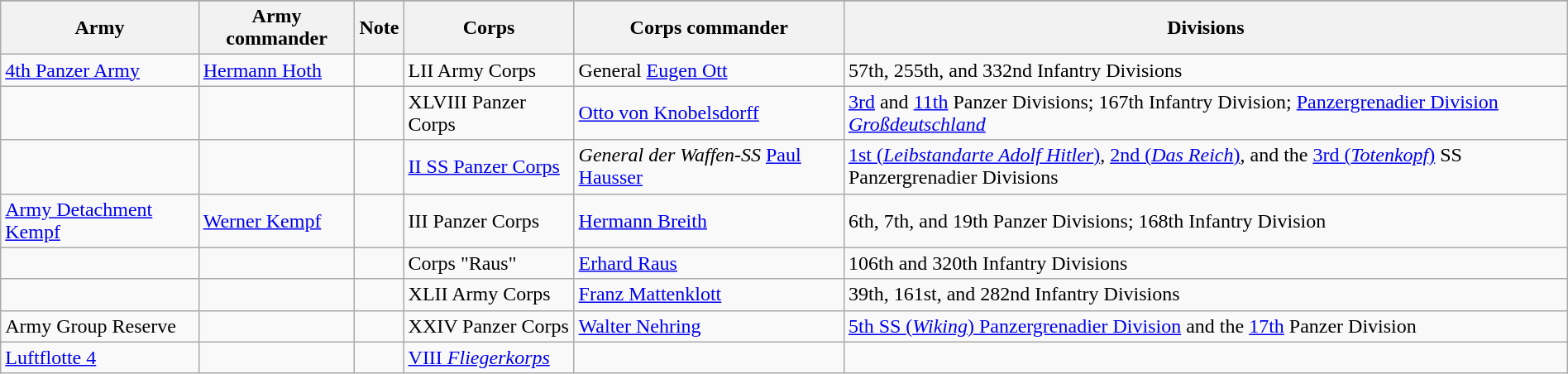<table class="wikitable collapsible" style=" margin-left: 0; margin-right: 0;">
<tr>
</tr>
<tr>
<th>Army</th>
<th>Army commander</th>
<th>Note</th>
<th style=width:130px;>Corps</th>
<th>Corps commander</th>
<th>Divisions</th>
</tr>
<tr>
<td><a href='#'>4th Panzer Army</a></td>
<td><a href='#'>Hermann Hoth</a></td>
<td></td>
<td>LII Army Corps</td>
<td>General <a href='#'>Eugen Ott</a></td>
<td>57th, 255th, and 332nd Infantry Divisions</td>
</tr>
<tr>
<td></td>
<td></td>
<td></td>
<td>XLVIII Panzer Corps</td>
<td><a href='#'>Otto von Knobelsdorff</a></td>
<td><a href='#'>3rd</a> and <a href='#'>11th</a> Panzer Divisions; 167th Infantry Division; <a href='#'>Panzergrenadier Division <em>Großdeutschland</em></a></td>
</tr>
<tr>
<td></td>
<td></td>
<td></td>
<td><a href='#'>II SS Panzer Corps</a></td>
<td><em>General der Waffen-SS</em> <a href='#'>Paul Hausser</a></td>
<td><a href='#'>1st (<em>Leibstandarte Adolf Hitler</em>)</a>, <a href='#'>2nd (<em>Das Reich</em>)</a>, and the <a href='#'>3rd (<em>Totenkopf</em>)</a> SS Panzergrenadier Divisions</td>
</tr>
<tr>
<td><a href='#'>Army Detachment Kempf</a></td>
<td><a href='#'>Werner Kempf</a></td>
<td></td>
<td>III Panzer Corps</td>
<td><a href='#'>Hermann Breith</a></td>
<td>6th, 7th, and 19th Panzer Divisions; 168th Infantry Division</td>
</tr>
<tr>
<td></td>
<td></td>
<td></td>
<td>Corps "Raus"</td>
<td><a href='#'>Erhard Raus</a></td>
<td>106th and 320th Infantry Divisions</td>
</tr>
<tr>
<td></td>
<td></td>
<td></td>
<td>XLII Army Corps</td>
<td><a href='#'>Franz Mattenklott</a></td>
<td>39th, 161st, and 282nd Infantry Divisions</td>
</tr>
<tr>
<td>Army Group Reserve</td>
<td></td>
<td></td>
<td>XXIV Panzer Corps</td>
<td><a href='#'>Walter Nehring</a></td>
<td><a href='#'>5th SS (<em>Wiking</em>) Panzergrenadier Division</a> and the <a href='#'>17th</a> Panzer Division</td>
</tr>
<tr>
<td><a href='#'>Luftflotte 4</a></td>
<td></td>
<td></td>
<td><a href='#'>VIII <em>Fliegerkorps</em></a></td>
<td></td>
<td></td>
</tr>
</table>
